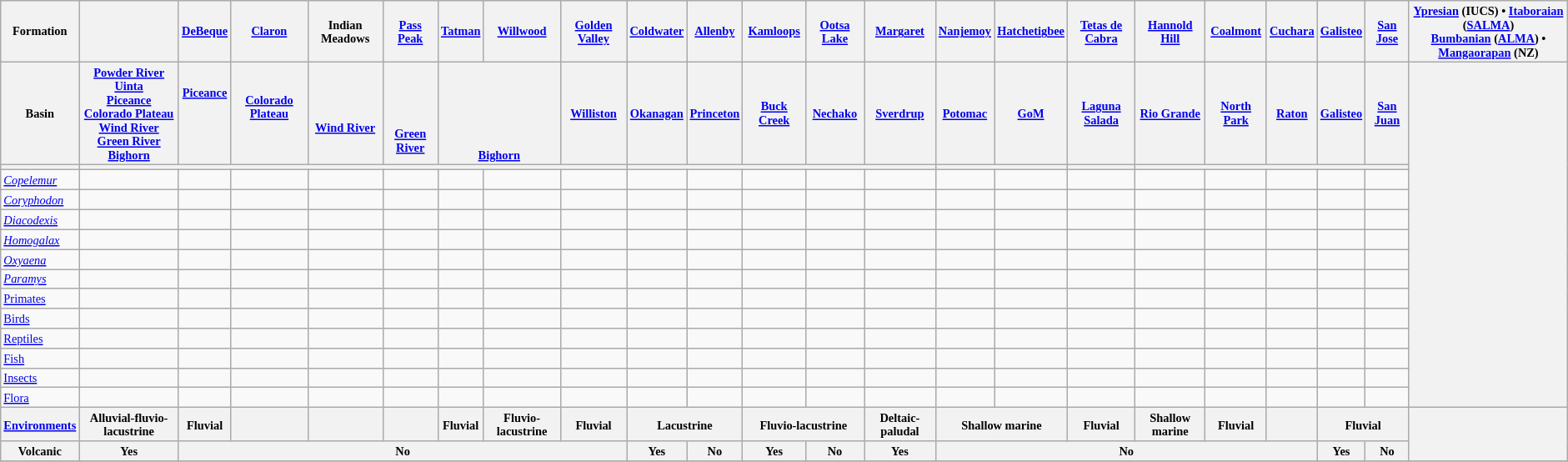<table class="wikitable" style="font-size: 60%">
<tr>
<th>Formation</th>
<th></th>
<th><a href='#'>DeBeque</a></th>
<th><a href='#'>Claron</a></th>
<th>Indian Meadows</th>
<th><a href='#'>Pass Peak</a></th>
<th><a href='#'>Tatman</a></th>
<th><a href='#'>Willwood</a></th>
<th><a href='#'>Golden Valley</a></th>
<th><a href='#'>Coldwater</a></th>
<th><a href='#'>Allenby</a></th>
<th><a href='#'>Kamloops</a></th>
<th><a href='#'>Ootsa Lake</a></th>
<th><a href='#'>Margaret</a></th>
<th><a href='#'>Nanjemoy</a></th>
<th><a href='#'>Hatchetigbee</a></th>
<th><a href='#'>Tetas de Cabra</a></th>
<th><a href='#'>Hannold Hill</a></th>
<th><a href='#'>Coalmont</a></th>
<th><a href='#'>Cuchara</a></th>
<th><a href='#'>Galisteo</a></th>
<th><a href='#'>San Jose</a></th>
<th><a href='#'>Ypresian</a> (IUCS) • <a href='#'>Itaboraian</a> (<a href='#'>SALMA</a>)<br><a href='#'>Bumbanian</a> (<a href='#'>ALMA</a>) • <a href='#'>Mangaorapan</a> (NZ)</th>
</tr>
<tr>
<th>Basin</th>
<th><a href='#'>Powder River</a><br><a href='#'>Uinta</a><br><a href='#'>Piceance</a><br><a href='#'>Colorado Plateau</a><br><a href='#'>Wind River</a><br><a href='#'>Green River</a><br><a href='#'>Bighorn</a></th>
<th><a href='#'>Piceance</a><br><br><br><br></th>
<th><br><a href='#'>Colorado Plateau</a><br><br><br></th>
<th><br><br><br><a href='#'>Wind River</a><br><br></th>
<th><br><br><br><br><a href='#'>Green River</a><br></th>
<th colspan=2><br><br><br><br><br><br><a href='#'>Bighorn</a></th>
<th><a href='#'>Williston</a></th>
<th><a href='#'>Okanagan</a></th>
<th><a href='#'>Princeton</a></th>
<th><a href='#'>Buck Creek</a></th>
<th><a href='#'>Nechako</a></th>
<th><a href='#'>Sverdrup</a></th>
<th><a href='#'>Potomac</a></th>
<th><a href='#'>GoM</a></th>
<th><a href='#'>Laguna Salada</a></th>
<th><a href='#'>Rio Grande</a></th>
<th><a href='#'>North Park</a></th>
<th><a href='#'>Raton</a></th>
<th><a href='#'>Galisteo</a></th>
<th><a href='#'>San Juan</a></th>
<th align=center rowspan=14></th>
</tr>
<tr>
<th></th>
<th colspan=8></th>
<th colspan=5></th>
<th colspan=2></th>
<th></th>
<th colspan=5></th>
</tr>
<tr>
<td><em><a href='#'>Copelemur</a></em></td>
<td align=center></td>
<td align=center></td>
<td align=center></td>
<td align=center></td>
<td align=center></td>
<td align=center></td>
<td align=center></td>
<td align=center></td>
<td align=center></td>
<td align=center></td>
<td align=center></td>
<td align=center></td>
<td align=center></td>
<td align=center></td>
<td align=center></td>
<td align=center></td>
<td align=center></td>
<td align=center></td>
<td align=center></td>
<td align=center></td>
<td align=center></td>
</tr>
<tr>
<td><em><a href='#'>Coryphodon</a></em></td>
<td align=center></td>
<td align=center></td>
<td align=center></td>
<td align=center></td>
<td align=center></td>
<td align=center></td>
<td align=center></td>
<td align=center></td>
<td align=center></td>
<td align=center></td>
<td align=center></td>
<td align=center></td>
<td align=center></td>
<td align=center></td>
<td align=center></td>
<td align=center></td>
<td align=center></td>
<td align=center></td>
<td align=center></td>
<td align=center></td>
<td align=center></td>
</tr>
<tr>
<td><em><a href='#'>Diacodexis</a></em></td>
<td align=center></td>
<td align=center></td>
<td align=center></td>
<td align=center></td>
<td align=center></td>
<td align=center></td>
<td align=center></td>
<td align=center></td>
<td align=center></td>
<td align=center></td>
<td align=center></td>
<td align=center></td>
<td align=center></td>
<td align=center></td>
<td align=center></td>
<td align=center></td>
<td align=center></td>
<td align=center></td>
<td align=center></td>
<td align=center></td>
<td align=center></td>
</tr>
<tr>
<td><em><a href='#'>Homogalax</a></em></td>
<td align=center></td>
<td align=center></td>
<td align=center></td>
<td align=center></td>
<td align=center></td>
<td align=center></td>
<td align=center></td>
<td align=center></td>
<td align=center></td>
<td align=center></td>
<td align=center></td>
<td align=center></td>
<td align=center></td>
<td align=center></td>
<td align=center></td>
<td align=center></td>
<td align=center></td>
<td align=center></td>
<td align=center></td>
<td align=center></td>
<td align=center></td>
</tr>
<tr>
<td><em><a href='#'>Oxyaena</a></em></td>
<td align=center></td>
<td align=center></td>
<td align=center></td>
<td align=center></td>
<td align=center></td>
<td align=center></td>
<td align=center></td>
<td align=center></td>
<td align=center></td>
<td align=center></td>
<td align=center></td>
<td align=center></td>
<td align=center></td>
<td align=center></td>
<td align=center></td>
<td align=center></td>
<td align=center></td>
<td align=center></td>
<td align=center></td>
<td align=center></td>
<td align=center></td>
</tr>
<tr>
<td><em><a href='#'>Paramys</a></em></td>
<td align=center></td>
<td align=center></td>
<td align=center></td>
<td align=center></td>
<td align=center></td>
<td align=center></td>
<td align=center></td>
<td align=center></td>
<td align=center></td>
<td align=center></td>
<td align=center></td>
<td align=center></td>
<td align=center></td>
<td align=center></td>
<td align=center></td>
<td align=center></td>
<td align=center></td>
<td align=center></td>
<td align=center></td>
<td align=center></td>
<td align=center></td>
</tr>
<tr>
<td><a href='#'>Primates</a></td>
<td align=center></td>
<td align=center></td>
<td align=center></td>
<td align=center></td>
<td align=center></td>
<td align=center></td>
<td align=center></td>
<td align=center></td>
<td align=center></td>
<td align=center></td>
<td align=center></td>
<td align=center></td>
<td align=center></td>
<td align=center></td>
<td align=center></td>
<td align=center></td>
<td align=center></td>
<td align=center></td>
<td align=center></td>
<td align=center></td>
<td align=center></td>
</tr>
<tr>
<td><a href='#'>Birds</a></td>
<td align=center></td>
<td align=center></td>
<td align=center></td>
<td align=center></td>
<td align=center></td>
<td align=center></td>
<td align=center></td>
<td align=center></td>
<td align=center></td>
<td align=center></td>
<td align=center></td>
<td align=center></td>
<td align=center></td>
<td align=center></td>
<td align=center></td>
<td align=center></td>
<td align=center></td>
<td align=center></td>
<td align=center></td>
<td align=center></td>
<td align=center></td>
</tr>
<tr>
<td><a href='#'>Reptiles</a></td>
<td align=center></td>
<td align=center></td>
<td align=center></td>
<td align=center></td>
<td align=center></td>
<td align=center></td>
<td align=center></td>
<td align=center></td>
<td align=center></td>
<td align=center></td>
<td align=center></td>
<td align=center></td>
<td align=center></td>
<td align=center></td>
<td align=center></td>
<td align=center></td>
<td align=center></td>
<td align=center></td>
<td align=center></td>
<td align=center></td>
<td align=center></td>
</tr>
<tr>
<td><a href='#'>Fish</a></td>
<td align=center></td>
<td align=center></td>
<td align=center></td>
<td align=center></td>
<td align=center></td>
<td align=center></td>
<td align=center></td>
<td align=center></td>
<td align=center></td>
<td align=center></td>
<td align=center></td>
<td align=center></td>
<td align=center></td>
<td align=center></td>
<td align=center></td>
<td align=center></td>
<td align=center></td>
<td align=center></td>
<td align=center></td>
<td align=center></td>
<td align=center></td>
</tr>
<tr>
<td><a href='#'>Insects</a></td>
<td align=center></td>
<td align=center></td>
<td align=center></td>
<td align=center></td>
<td align=center></td>
<td align=center></td>
<td align=center></td>
<td align=center></td>
<td align=center></td>
<td align=center></td>
<td align=center></td>
<td align=center></td>
<td align=center></td>
<td align=center></td>
<td align=center></td>
<td align=center></td>
<td align=center></td>
<td align=center></td>
<td align=center></td>
<td align=center></td>
<td align=center></td>
</tr>
<tr>
<td><a href='#'>Flora</a></td>
<td align=center></td>
<td align=center></td>
<td align=center></td>
<td align=center></td>
<td align=center></td>
<td align=center></td>
<td align=center></td>
<td align=center></td>
<td align=center></td>
<td align=center></td>
<td align=center></td>
<td align=center></td>
<td align=center></td>
<td align=center></td>
<td align=center></td>
<td align=center></td>
<td align=center></td>
<td align=center></td>
<td align=center></td>
<td align=center></td>
<td align=center></td>
</tr>
<tr>
<th><a href='#'>Environments</a></th>
<th>Alluvial-fluvio-lacustrine</th>
<th>Fluvial</th>
<th></th>
<th></th>
<th></th>
<th>Fluvial</th>
<th>Fluvio-lacustrine</th>
<th>Fluvial</th>
<th colspan=2>Lacustrine</th>
<th colspan=2>Fluvio-lacustrine</th>
<th>Deltaic-paludal</th>
<th colspan=2>Shallow marine</th>
<th>Fluvial</th>
<th>Shallow marine</th>
<th>Fluvial</th>
<th></th>
<th colspan=2>Fluvial</th>
<th rowspan=2 align=left><br><br></th>
</tr>
<tr>
<th>Volcanic</th>
<th>Yes</th>
<th colspan=7>No</th>
<th>Yes</th>
<th>No</th>
<th>Yes</th>
<th>No</th>
<th>Yes</th>
<th colspan=6>No</th>
<th>Yes</th>
<th>No</th>
</tr>
<tr>
</tr>
</table>
